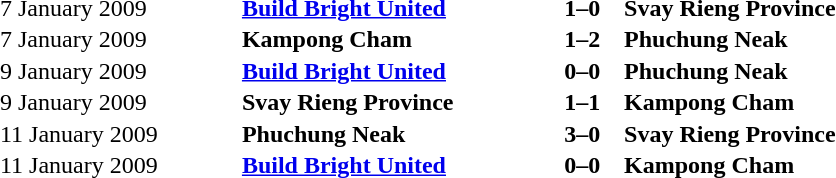<table width=50% cellspacing=1>
<tr>
<th></th>
<th></th>
<th></th>
</tr>
<tr>
<td>7 January 2009</td>
<td align=left><strong><a href='#'>Build Bright United</a></strong></td>
<td align=left><strong>1–0</strong></td>
<td><strong>Svay Rieng Province</strong></td>
</tr>
<tr>
<td>7 January 2009</td>
<td align=left><strong>Kampong Cham</strong></td>
<td align=left><strong>1–2</strong></td>
<td><strong>Phuchung Neak</strong></td>
</tr>
<tr>
<td>9 January 2009</td>
<td align=left><strong><a href='#'>Build Bright United</a></strong></td>
<td align=left><strong>0–0</strong></td>
<td><strong>Phuchung Neak</strong></td>
</tr>
<tr>
<td>9 January 2009</td>
<td align=left><strong>Svay Rieng Province</strong></td>
<td align=left><strong>1–1</strong></td>
<td><strong>Kampong Cham</strong></td>
</tr>
<tr>
<td>11 January 2009</td>
<td align=left><strong>Phuchung Neak</strong></td>
<td align=left><strong>3–0</strong></td>
<td><strong>Svay Rieng Province</strong></td>
</tr>
<tr>
<td>11 January 2009</td>
<td align=left><strong><a href='#'>Build Bright United</a></strong></td>
<td align=left><strong>0–0</strong></td>
<td><strong>Kampong Cham</strong></td>
</tr>
</table>
